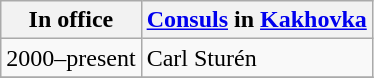<table class="wikitable">
<tr>
<th>In office</th>
<th><a href='#'>Consuls</a> in <a href='#'>Kakhovka</a></th>
</tr>
<tr>
<td>2000–present</td>
<td>Carl Sturén</td>
</tr>
<tr>
</tr>
</table>
